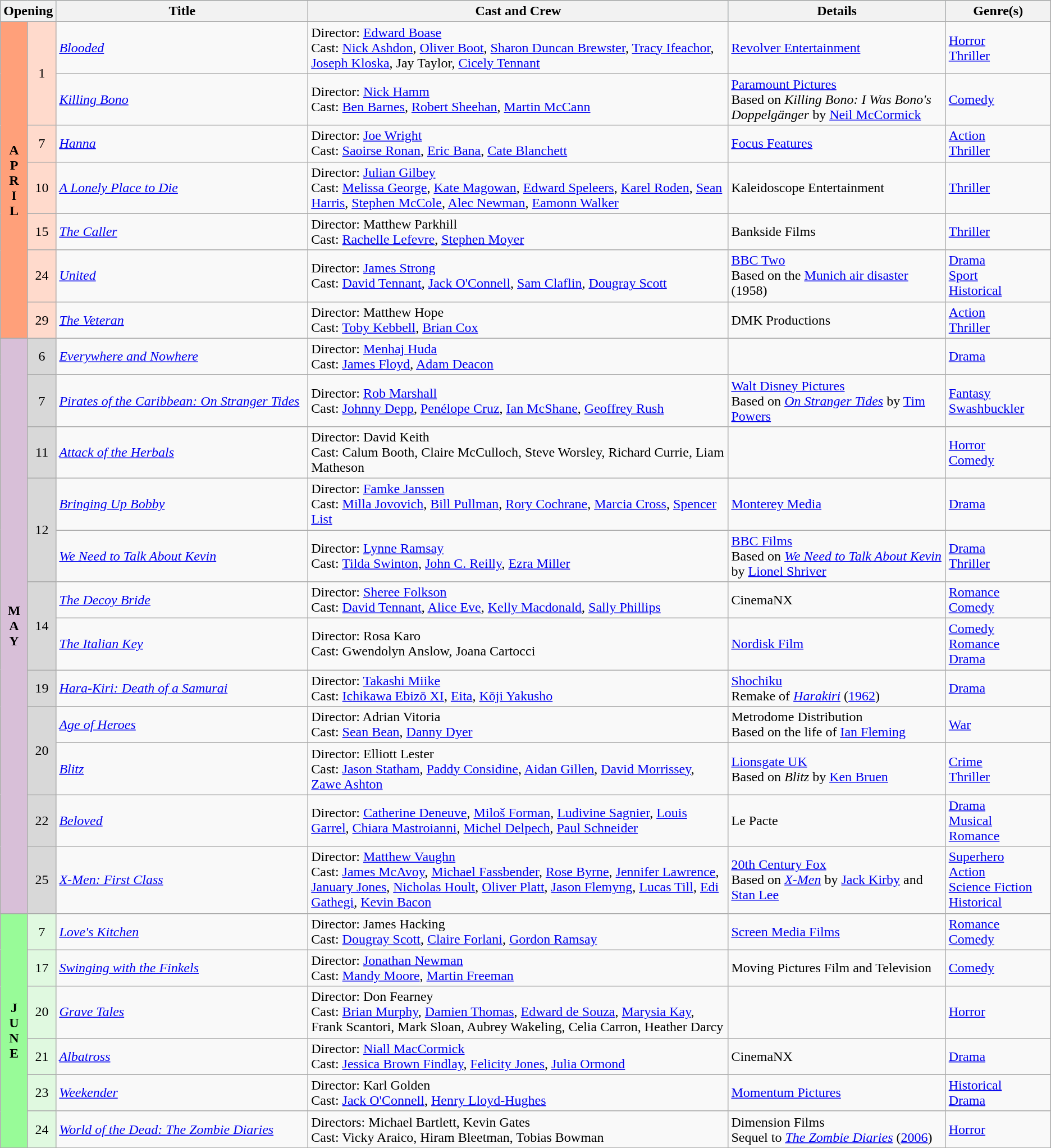<table class="wikitable sortable plainrowheaders">
<tr style="background:#b0e0e6; text-align:center;">
<th colspan="2">Opening</th>
<th style="width:24%;">Title</th>
<th style="width:40%;">Cast and Crew</th>
<th>Details</th>
<th style="width:10%;">Genre(s)</th>
</tr>
<tr>
<th rowspan="7" style="text-align:center; background:#ffa07a; textcolor:#000;">A<br>P<br>R<br>I<br>L</th>
<td rowspan="2" style="text-align:center; background:#ffdacc;">1</td>
<td><em><a href='#'>Blooded</a></em></td>
<td>Director: <a href='#'>Edward Boase</a>  <br> Cast: <a href='#'>Nick Ashdon</a>, <a href='#'>Oliver Boot</a>, <a href='#'>Sharon Duncan Brewster</a>, <a href='#'>Tracy Ifeachor</a>, <a href='#'>Joseph Kloska</a>, Jay Taylor, <a href='#'>Cicely Tennant</a></td>
<td><a href='#'>Revolver Entertainment</a></td>
<td><a href='#'>Horror</a>  <br> <a href='#'>Thriller</a></td>
</tr>
<tr>
<td><em><a href='#'>Killing Bono</a></em></td>
<td>Director: <a href='#'>Nick Hamm</a>  <br> Cast: <a href='#'>Ben Barnes</a>, <a href='#'>Robert Sheehan</a>, <a href='#'>Martin McCann</a></td>
<td><a href='#'>Paramount Pictures</a>  <br> Based on <em>Killing Bono: I Was Bono's Doppelgänger</em> by <a href='#'>Neil McCormick</a></td>
<td><a href='#'>Comedy</a></td>
</tr>
<tr>
<td rowspan="1" style="text-align:center; background:#ffdacc;">7</td>
<td><em><a href='#'>Hanna</a></em></td>
<td>Director: <a href='#'>Joe Wright</a>  <br> Cast: <a href='#'>Saoirse Ronan</a>, <a href='#'>Eric Bana</a>, <a href='#'>Cate Blanchett</a></td>
<td><a href='#'>Focus Features</a></td>
<td><a href='#'>Action</a>  <br> <a href='#'>Thriller</a></td>
</tr>
<tr>
<td rowspan="1" style="text-align:center; background:#ffdacc;">10</td>
<td><em><a href='#'>A Lonely Place to Die</a></em></td>
<td>Director: <a href='#'>Julian Gilbey</a>  <br> Cast: <a href='#'>Melissa George</a>, <a href='#'>Kate Magowan</a>, <a href='#'>Edward Speleers</a>, <a href='#'>Karel Roden</a>, <a href='#'>Sean Harris</a>, <a href='#'>Stephen McCole</a>, <a href='#'>Alec Newman</a>, <a href='#'>Eamonn Walker</a></td>
<td>Kaleidoscope Entertainment</td>
<td><a href='#'>Thriller</a></td>
</tr>
<tr>
<td rowspan="1" style="text-align:center; background:#ffdacc;">15</td>
<td><em><a href='#'>The Caller</a></em></td>
<td>Director: Matthew Parkhill  <br> Cast: <a href='#'>Rachelle Lefevre</a>, <a href='#'>Stephen Moyer</a></td>
<td>Bankside Films</td>
<td><a href='#'>Thriller</a></td>
</tr>
<tr>
<td rowspan="1" style="text-align:center; background:#ffdacc;">24</td>
<td><em><a href='#'>United</a></em></td>
<td>Director: <a href='#'>James Strong</a>  <br> Cast: <a href='#'>David Tennant</a>, <a href='#'>Jack O'Connell</a>, <a href='#'>Sam Claflin</a>, <a href='#'>Dougray Scott</a></td>
<td><a href='#'>BBC Two</a>  <br> Based on the <a href='#'>Munich air disaster</a> (1958)</td>
<td><a href='#'>Drama</a>  <br> <a href='#'>Sport</a>  <br> <a href='#'>Historical</a></td>
</tr>
<tr>
<td rowspan="1" style="text-align:center; background:#ffdacc;">29</td>
<td><em><a href='#'>The Veteran</a></em></td>
<td>Director: Matthew Hope  <br> Cast: <a href='#'>Toby Kebbell</a>, <a href='#'>Brian Cox</a></td>
<td>DMK Productions</td>
<td><a href='#'>Action</a>  <br> <a href='#'>Thriller</a></td>
</tr>
<tr>
<th rowspan="12" style="text-align:center; background:thistle; textcolor:#000;">M<br>A<br>Y</th>
<td rowspan="1" style="text-align:center; background:#d8d8d8;">6</td>
<td><em><a href='#'>Everywhere and Nowhere</a></em></td>
<td>Director: <a href='#'>Menhaj Huda</a>  <br> Cast: <a href='#'>James Floyd</a>, <a href='#'>Adam Deacon</a></td>
<td></td>
<td><a href='#'>Drama</a></td>
</tr>
<tr>
<td rowspan="1" style="text-align:center; background:#d8d8d8;">7</td>
<td><em><a href='#'>Pirates of the Caribbean: On Stranger Tides</a></em></td>
<td>Director: <a href='#'>Rob Marshall</a>  <br> Cast: <a href='#'>Johnny Depp</a>, <a href='#'>Penélope Cruz</a>, <a href='#'>Ian McShane</a>, <a href='#'>Geoffrey Rush</a></td>
<td><a href='#'>Walt Disney Pictures</a>  <br> Based on <em><a href='#'>On Stranger Tides</a></em> by <a href='#'>Tim Powers</a></td>
<td><a href='#'>Fantasy</a>  <br> <a href='#'>Swashbuckler</a></td>
</tr>
<tr>
<td rowspan="1" style="text-align:center; background:#d8d8d8;">11</td>
<td><em><a href='#'>Attack of the Herbals</a></em></td>
<td>Director: David Keith  <br> Cast: Calum Booth, Claire McCulloch, Steve Worsley, Richard Currie, Liam Matheson</td>
<td></td>
<td><a href='#'>Horror</a>  <br> <a href='#'>Comedy</a></td>
</tr>
<tr>
<td rowspan="2" style="text-align:center; background:#d8d8d8;">12</td>
<td><em><a href='#'>Bringing Up Bobby</a></em></td>
<td>Director: <a href='#'>Famke Janssen</a>  <br> Cast: <a href='#'>Milla Jovovich</a>, <a href='#'>Bill Pullman</a>, <a href='#'>Rory Cochrane</a>, <a href='#'>Marcia Cross</a>, <a href='#'>Spencer List</a></td>
<td><a href='#'>Monterey Media</a></td>
<td><a href='#'>Drama</a></td>
</tr>
<tr>
<td><em><a href='#'>We Need to Talk About Kevin</a></em></td>
<td>Director: <a href='#'>Lynne Ramsay</a>  <br> Cast: <a href='#'>Tilda Swinton</a>, <a href='#'>John C. Reilly</a>, <a href='#'>Ezra Miller</a></td>
<td><a href='#'>BBC Films</a>  <br> Based on <em><a href='#'>We Need to Talk About Kevin</a></em> by <a href='#'>Lionel Shriver</a></td>
<td><a href='#'>Drama</a>  <br> <a href='#'>Thriller</a></td>
</tr>
<tr>
<td rowspan="2" style="text-align:center; background:#d8d8d8;">14</td>
<td><em><a href='#'>The Decoy Bride</a></em></td>
<td>Director: <a href='#'>Sheree Folkson</a>  <br> Cast: <a href='#'>David Tennant</a>, <a href='#'>Alice Eve</a>, <a href='#'>Kelly Macdonald</a>, <a href='#'>Sally Phillips</a></td>
<td>CinemaNX</td>
<td><a href='#'>Romance</a>  <br> <a href='#'>Comedy</a></td>
</tr>
<tr>
<td><em><a href='#'>The Italian Key</a></em></td>
<td>Director: Rosa Karo  <br> Cast: Gwendolyn Anslow, Joana Cartocci</td>
<td><a href='#'>Nordisk Film</a></td>
<td><a href='#'>Comedy</a>  <br> <a href='#'>Romance</a>  <br> <a href='#'>Drama</a></td>
</tr>
<tr>
<td rowspan="1" style="text-align:center; background:#d8d8d8;">19</td>
<td><em><a href='#'>Hara-Kiri: Death of a Samurai</a></em></td>
<td>Director: <a href='#'>Takashi Miike</a>  <br> Cast: <a href='#'>Ichikawa Ebizō XI</a>, <a href='#'>Eita</a>, <a href='#'>Kōji Yakusho</a></td>
<td><a href='#'>Shochiku</a>  <br> Remake of <em><a href='#'>Harakiri</a></em> (<a href='#'>1962</a>)</td>
<td><a href='#'>Drama</a></td>
</tr>
<tr>
<td rowspan="2" style="text-align:center; background:#d8d8d8;">20</td>
<td><em><a href='#'>Age of Heroes</a></em></td>
<td>Director: Adrian Vitoria  <br> Cast: <a href='#'>Sean Bean</a>, <a href='#'>Danny Dyer</a></td>
<td>Metrodome Distribution  <br> Based on the life of <a href='#'>Ian Fleming</a></td>
<td><a href='#'>War</a></td>
</tr>
<tr>
<td><em><a href='#'>Blitz</a></em></td>
<td>Director: Elliott Lester  <br> Cast: <a href='#'>Jason Statham</a>, <a href='#'>Paddy Considine</a>, <a href='#'>Aidan Gillen</a>, <a href='#'>David Morrissey</a>, <a href='#'>Zawe Ashton</a></td>
<td><a href='#'>Lionsgate UK</a>  <br> Based on <em>Blitz</em> by <a href='#'>Ken Bruen</a></td>
<td><a href='#'>Crime</a>  <br> <a href='#'>Thriller</a></td>
</tr>
<tr>
<td rowspan="1" style="text-align:center; background:#d8d8d8;">22</td>
<td><em><a href='#'>Beloved</a></em></td>
<td>Director: <a href='#'>Catherine Deneuve</a>, <a href='#'>Miloš Forman</a>, <a href='#'>Ludivine Sagnier</a>, <a href='#'>Louis Garrel</a>, <a href='#'>Chiara Mastroianni</a>, <a href='#'>Michel Delpech</a>, <a href='#'>Paul Schneider</a></td>
<td>Le Pacte</td>
<td><a href='#'>Drama</a>  <br> <a href='#'>Musical</a>  <br> <a href='#'>Romance</a></td>
</tr>
<tr>
<td rowspan="1" style="text-align:center; background:#d8d8d8;">25</td>
<td><em><a href='#'>X-Men: First Class</a></em></td>
<td>Director: <a href='#'>Matthew Vaughn</a>  <br> Cast: <a href='#'>James McAvoy</a>, <a href='#'>Michael Fassbender</a>, <a href='#'>Rose Byrne</a>, <a href='#'>Jennifer Lawrence</a>, <a href='#'>January Jones</a>, <a href='#'>Nicholas Hoult</a>, <a href='#'>Oliver Platt</a>, <a href='#'>Jason Flemyng</a>, <a href='#'>Lucas Till</a>, <a href='#'>Edi Gathegi</a>, <a href='#'>Kevin Bacon</a></td>
<td><a href='#'>20th Century Fox</a>  <br> Based on <em><a href='#'>X-Men</a></em> by <a href='#'>Jack Kirby</a> and <a href='#'>Stan Lee</a></td>
<td><a href='#'>Superhero</a>  <br> <a href='#'>Action</a>  <br> <a href='#'>Science Fiction</a>  <br> <a href='#'>Historical</a></td>
</tr>
<tr>
<th rowspan="6" style="text-align:center; background:#98fb98; textcolor:#000;">J <br>U <br>N <br>E</th>
<td rowspan="1" style="text-align:center; background:#e0f9e0;">7</td>
<td><em><a href='#'>Love's Kitchen</a></em></td>
<td>Director: James Hacking  <br> Cast: <a href='#'>Dougray Scott</a>, <a href='#'>Claire Forlani</a>, <a href='#'>Gordon Ramsay</a></td>
<td><a href='#'>Screen Media Films</a></td>
<td><a href='#'>Romance</a>  <br> <a href='#'>Comedy</a></td>
</tr>
<tr>
<td rowspan="1" style="text-align:center; background:#e0f9e0;">17</td>
<td><em><a href='#'>Swinging with the Finkels</a></em></td>
<td>Director: <a href='#'>Jonathan Newman</a>  <br> Cast: <a href='#'>Mandy Moore</a>, <a href='#'>Martin Freeman</a></td>
<td>Moving Pictures Film and Television</td>
<td><a href='#'>Comedy</a></td>
</tr>
<tr>
<td rowspan="1" style="text-align:center; background:#e0f9e0;">20</td>
<td><em><a href='#'>Grave Tales</a></em></td>
<td>Director: Don Fearney  <br> Cast: <a href='#'>Brian Murphy</a>, <a href='#'>Damien Thomas</a>, <a href='#'>Edward de Souza</a>, <a href='#'>Marysia Kay</a>, Frank Scantori, Mark Sloan, Aubrey Wakeling, Celia Carron, Heather Darcy</td>
<td></td>
<td><a href='#'>Horror</a></td>
</tr>
<tr>
<td rowspan="1" style="text-align:center; background:#e0f9e0;">21</td>
<td><em><a href='#'>Albatross</a></em></td>
<td>Director: <a href='#'>Niall MacCormick</a>  <br> Cast: <a href='#'>Jessica Brown Findlay</a>, <a href='#'>Felicity Jones</a>, <a href='#'>Julia Ormond</a></td>
<td>CinemaNX</td>
<td><a href='#'>Drama</a></td>
</tr>
<tr>
<td rowspan="1" style="text-align:center; background:#e0f9e0;">23</td>
<td><em><a href='#'>Weekender</a></em></td>
<td>Director: Karl Golden  <br> Cast: <a href='#'>Jack O'Connell</a>, <a href='#'>Henry Lloyd-Hughes</a></td>
<td><a href='#'>Momentum Pictures</a></td>
<td><a href='#'>Historical</a>  <br> <a href='#'>Drama</a></td>
</tr>
<tr>
<td rowspan="1" style="text-align:center; background:#e0f9e0;">24</td>
<td><em><a href='#'>World of the Dead: The Zombie Diaries</a></em></td>
<td>Directors: Michael Bartlett, Kevin Gates  <br> Cast: Vicky Araico, Hiram Bleetman, Tobias Bowman</td>
<td>Dimension Films  <br> Sequel to <em><a href='#'>The Zombie Diaries</a></em> (<a href='#'>2006</a>)</td>
<td><a href='#'>Horror</a></td>
</tr>
<tr>
</tr>
</table>
